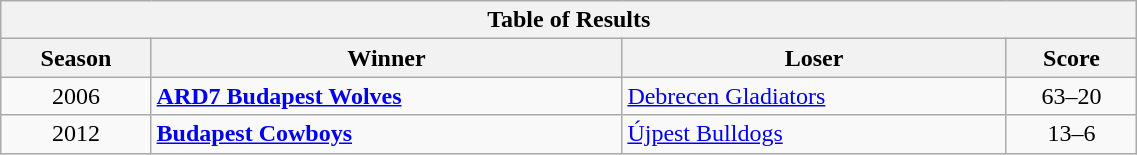<table class="wikitable" rules width="60%">
<tr>
<th colspan="5">Table of Results</th>
</tr>
<tr ---->
<th>Season</th>
<th>Winner</th>
<th>Loser</th>
<th>Score</th>
</tr>
<tr ---->
<td align="center">2006</td>
<td><strong><a href='#'>ARD7 Budapest Wolves</a></strong></td>
<td><a href='#'>Debrecen Gladiators</a></td>
<td align="center">63–20</td>
</tr>
<tr ---->
<td align="center">2012</td>
<td><strong><a href='#'>Budapest Cowboys</a></strong></td>
<td><a href='#'>Újpest Bulldogs</a></td>
<td align="center">13–6</td>
</tr>
</table>
